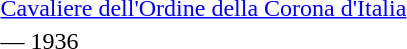<table>
<tr>
<td rowspan=2 style="width:60px; vertical-align:top;"></td>
<td><a href='#'>Cavaliere dell'Ordine della Corona d'Italia</a></td>
</tr>
<tr>
<td>— 1936</td>
</tr>
</table>
